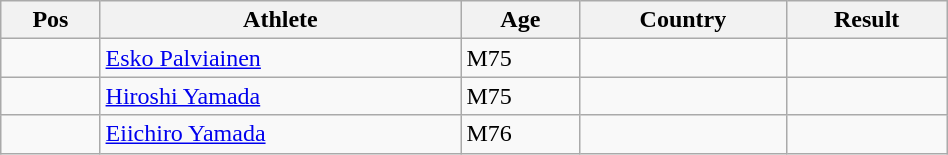<table class="wikitable"  style="text-align:center; width:50%;">
<tr>
<th>Pos</th>
<th>Athlete</th>
<th>Age</th>
<th>Country</th>
<th>Result</th>
</tr>
<tr>
<td align=center></td>
<td align=left><a href='#'>Esko Palviainen</a></td>
<td align=left>M75</td>
<td align=left></td>
<td></td>
</tr>
<tr>
<td align=center></td>
<td align=left><a href='#'>Hiroshi Yamada</a></td>
<td align=left>M75</td>
<td align=left></td>
<td></td>
</tr>
<tr>
<td align=center></td>
<td align=left><a href='#'>Eiichiro Yamada</a></td>
<td align=left>M76</td>
<td align=left></td>
<td></td>
</tr>
</table>
